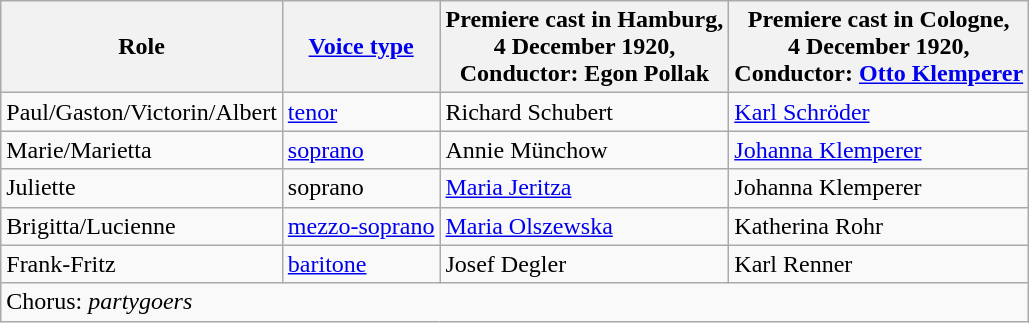<table class="wikitable">
<tr>
<th>Role</th>
<th><a href='#'>Voice type</a></th>
<th>Premiere cast in Hamburg,<br>4 December 1920,<br>Conductor: Egon Pollak</th>
<th>Premiere cast in Cologne,<br>4 December 1920,<br>Conductor: <a href='#'>Otto Klemperer</a></th>
</tr>
<tr>
<td>Paul/Gaston/Victorin/Albert</td>
<td><a href='#'>tenor</a></td>
<td>Richard Schubert</td>
<td><a href='#'>Karl Schröder</a></td>
</tr>
<tr>
<td>Marie/Marietta</td>
<td><a href='#'>soprano</a></td>
<td>Annie Münchow</td>
<td><a href='#'>Johanna Klemperer</a></td>
</tr>
<tr>
<td>Juliette</td>
<td>soprano</td>
<td><a href='#'>Maria Jeritza</a></td>
<td>Johanna Klemperer</td>
</tr>
<tr>
<td>Brigitta/Lucienne</td>
<td><a href='#'>mezzo-soprano</a></td>
<td><a href='#'>Maria Olszewska</a></td>
<td>Katherina Rohr</td>
</tr>
<tr>
<td>Frank-Fritz</td>
<td><a href='#'>baritone</a></td>
<td>Josef Degler</td>
<td>Karl Renner</td>
</tr>
<tr>
<td colspan="4">Chorus: <em>partygoers</em></td>
</tr>
</table>
